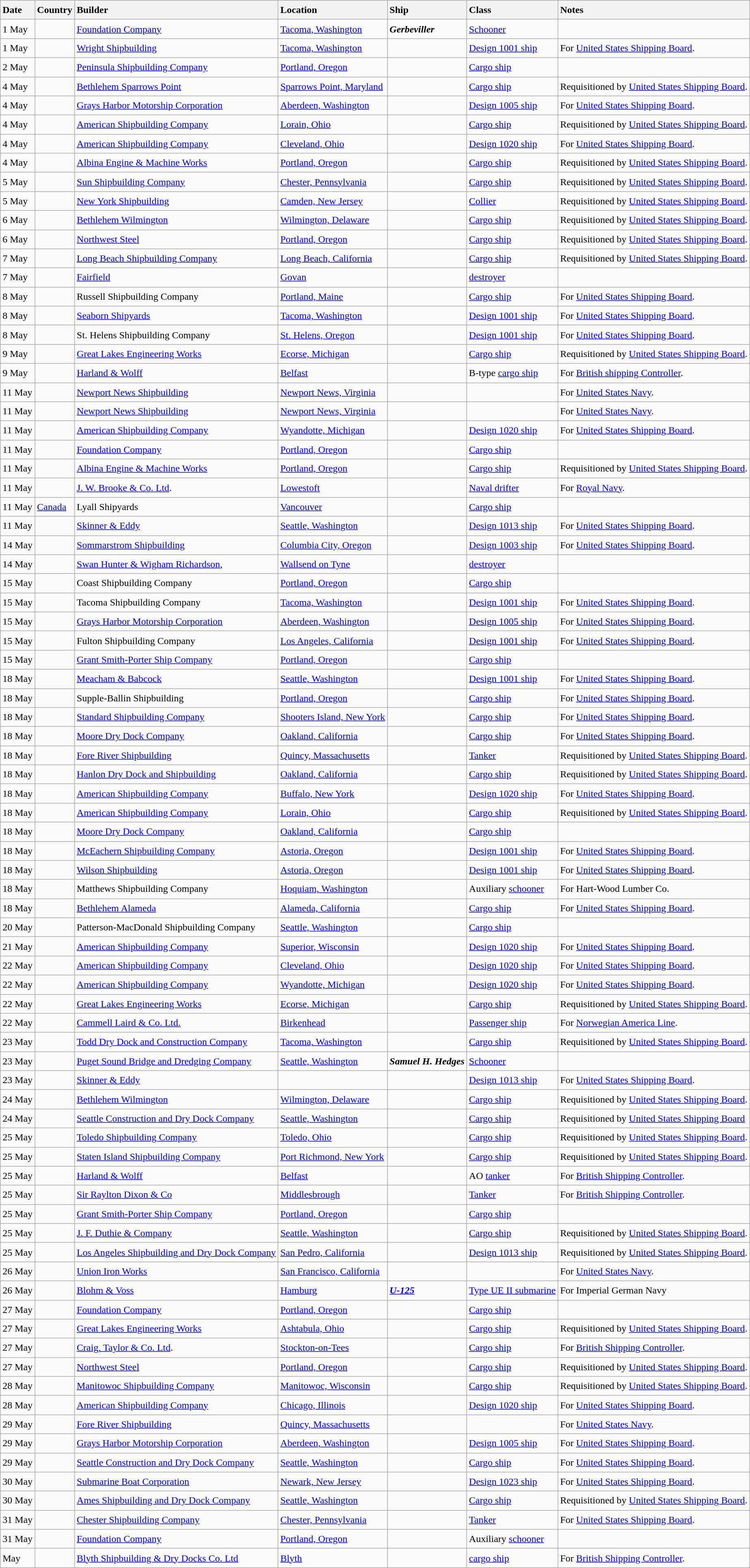<table class="wikitable sortable" style="font-size:1.00em; line-height:1.5em;">
<tr>
<th style="text-align: left;">Date</th>
<th style="text-align: left;">Country</th>
<th style="text-align: left;">Builder</th>
<th style="text-align: left;">Location</th>
<th style="text-align: left;">Ship</th>
<th style="text-align: left;">Class</th>
<th style="text-align: left;">Notes</th>
</tr>
<tr>
<td>1 May</td>
<td></td>
<td><a href='#'>Foundation Company</a></td>
<td><a href='#'>Tacoma, Washington</a></td>
<td><strong><em>Gerbeviller</em></strong></td>
<td><a href='#'>Schooner</a></td>
<td></td>
</tr>
<tr>
<td>1 May</td>
<td></td>
<td><a href='#'>Wright Shipbuilding</a></td>
<td><a href='#'>Tacoma, Washington</a></td>
<td><strong></strong></td>
<td><a href='#'>Design 1001 ship</a></td>
<td>For <a href='#'>United States Shipping Board</a>.</td>
</tr>
<tr>
<td>2 May</td>
<td></td>
<td><a href='#'>Peninsula Shipbuilding Company</a></td>
<td><a href='#'>Portland, Oregon</a></td>
<td><strong></strong></td>
<td><a href='#'>Cargo ship</a></td>
<td></td>
</tr>
<tr>
<td>4 May</td>
<td></td>
<td><a href='#'>Bethlehem Sparrows Point</a></td>
<td><a href='#'>Sparrows Point, Maryland</a></td>
<td><strong></strong></td>
<td><a href='#'>Cargo ship</a></td>
<td>Requisitioned by <a href='#'>United States Shipping Board</a>.</td>
</tr>
<tr>
<td>4 May</td>
<td></td>
<td><a href='#'>Grays Harbor Motorship Corporation</a></td>
<td><a href='#'>Aberdeen, Washington</a></td>
<td><strong></strong></td>
<td><a href='#'>Design 1005 ship</a></td>
<td>For <a href='#'>United States Shipping Board</a>.</td>
</tr>
<tr>
<td>4 May</td>
<td></td>
<td><a href='#'>American Shipbuilding Company</a></td>
<td><a href='#'>Lorain, Ohio</a></td>
<td><strong></strong></td>
<td><a href='#'>Cargo ship</a></td>
<td>Requisitioned by <a href='#'>United States Shipping Board</a>.</td>
</tr>
<tr>
<td>4 May</td>
<td></td>
<td><a href='#'>American Shipbuilding Company</a></td>
<td><a href='#'>Cleveland, Ohio</a></td>
<td><strong></strong></td>
<td><a href='#'>Design 1020 ship</a></td>
<td>For <a href='#'>United States Shipping Board</a>.</td>
</tr>
<tr>
<td>4 May</td>
<td></td>
<td><a href='#'>Albina Engine & Machine Works</a></td>
<td><a href='#'>Portland, Oregon</a></td>
<td><strong></strong></td>
<td><a href='#'>Cargo ship</a></td>
<td>Requisitioned by <a href='#'>United States Shipping Board</a>.</td>
</tr>
<tr>
<td>5 May</td>
<td></td>
<td><a href='#'>Sun Shipbuilding Company</a></td>
<td><a href='#'>Chester, Pennsylvania</a></td>
<td><strong></strong></td>
<td><a href='#'>Cargo ship</a></td>
<td>Requisitioned by <a href='#'>United States Shipping Board</a>.</td>
</tr>
<tr>
<td>5 May</td>
<td></td>
<td><a href='#'>New York Shipbuilding</a></td>
<td><a href='#'>Camden, New Jersey</a></td>
<td><strong></strong></td>
<td><a href='#'>Collier</a></td>
<td>Requisitioned by <a href='#'>United States Shipping Board</a>.</td>
</tr>
<tr>
<td>6 May</td>
<td></td>
<td><a href='#'>Bethlehem Wilmington</a></td>
<td><a href='#'>Wilmington, Delaware</a></td>
<td><strong></strong></td>
<td><a href='#'>Cargo ship</a></td>
<td>Requisitioned by <a href='#'>United States Shipping Board</a>.</td>
</tr>
<tr>
<td>6 May</td>
<td></td>
<td><a href='#'>Northwest Steel</a></td>
<td><a href='#'>Portland, Oregon</a></td>
<td><strong></strong></td>
<td><a href='#'>Cargo ship</a></td>
<td>Requisitioned by <a href='#'>United States Shipping Board</a>.</td>
</tr>
<tr>
<td>7 May</td>
<td></td>
<td><a href='#'>Long Beach Shipbuilding Company</a></td>
<td><a href='#'>Long Beach, California</a></td>
<td><strong></strong></td>
<td><a href='#'>Cargo ship</a></td>
<td>Requisitioned by <a href='#'>United States Shipping Board</a>.</td>
</tr>
<tr>
<td>7 May</td>
<td></td>
<td><a href='#'>Fairfield</a></td>
<td><a href='#'>Govan</a></td>
<td><strong></strong></td>
<td> <a href='#'>destroyer</a></td>
<td></td>
</tr>
<tr>
<td>8 May</td>
<td></td>
<td>Russell Shipbuilding Company</td>
<td><a href='#'>Portland, Maine</a></td>
<td><strong></strong></td>
<td><a href='#'>Cargo ship</a></td>
<td>For <a href='#'>United States Shipping Board</a>.</td>
</tr>
<tr>
<td>8 May</td>
<td></td>
<td><a href='#'>Seaborn Shipyards</a></td>
<td><a href='#'>Tacoma, Washington</a></td>
<td><strong></strong></td>
<td><a href='#'>Design 1001 ship</a></td>
<td>For <a href='#'>United States Shipping Board</a>.</td>
</tr>
<tr>
<td>8 May</td>
<td></td>
<td>St. Helens Shipbuilding Company</td>
<td><a href='#'>St. Helens, Oregon</a></td>
<td><strong></strong></td>
<td><a href='#'>Design 1001 ship</a></td>
<td>For <a href='#'>United States Shipping Board</a>.</td>
</tr>
<tr>
<td>9 May</td>
<td></td>
<td><a href='#'>Great Lakes Engineering Works</a></td>
<td><a href='#'>Ecorse, Michigan</a></td>
<td><strong></strong></td>
<td><a href='#'>Cargo ship</a></td>
<td>Requisitioned by <a href='#'>United States Shipping Board</a>.</td>
</tr>
<tr ---->
<td>9 May</td>
<td></td>
<td><a href='#'>Harland & Wolff</a></td>
<td><a href='#'>Belfast</a></td>
<td><strong></strong></td>
<td>B-type <a href='#'>cargo ship</a></td>
<td>For <a href='#'>British shipping Controller</a>.</td>
</tr>
<tr>
<td>11 May</td>
<td></td>
<td><a href='#'>Newport News Shipbuilding</a></td>
<td><a href='#'>Newport News, Virginia</a></td>
<td><strong></strong></td>
<td></td>
<td>For <a href='#'>United States Navy</a>.</td>
</tr>
<tr>
<td>11 May</td>
<td></td>
<td><a href='#'>Newport News Shipbuilding</a></td>
<td><a href='#'>Newport News, Virginia</a></td>
<td><strong></strong></td>
<td></td>
<td>For <a href='#'>United States Navy</a>.</td>
</tr>
<tr>
<td>11 May</td>
<td></td>
<td><a href='#'>American Shipbuilding Company</a></td>
<td><a href='#'>Wyandotte, Michigan</a></td>
<td><strong></strong></td>
<td><a href='#'>Design 1020 ship</a></td>
<td>For <a href='#'>United States Shipping Board</a>.</td>
</tr>
<tr>
<td>11 May</td>
<td></td>
<td><a href='#'>Foundation Company</a></td>
<td><a href='#'>Portland, Oregon</a></td>
<td><strong></strong></td>
<td><a href='#'>Cargo ship</a></td>
<td></td>
</tr>
<tr>
<td>11 May</td>
<td></td>
<td><a href='#'>Albina Engine & Machine Works</a></td>
<td><a href='#'>Portland, Oregon</a></td>
<td><strong></strong></td>
<td><a href='#'>Cargo ship</a></td>
<td>Requisitioned by <a href='#'>United States Shipping Board</a>.</td>
</tr>
<tr --->
<td>11 May</td>
<td></td>
<td><a href='#'>J. W. Brooke & Co. Ltd</a>.</td>
<td><a href='#'>Lowestoft</a></td>
<td><strong></strong></td>
<td><a href='#'>Naval drifter</a></td>
<td>For <a href='#'>Royal Navy</a>.</td>
</tr>
<tr>
<td>11 May</td>
<td> <a href='#'>Canada</a></td>
<td>Lyall Shipyards</td>
<td><a href='#'>Vancouver</a></td>
<td><strong></strong></td>
<td><a href='#'>Cargo ship</a></td>
<td></td>
</tr>
<tr>
<td>11 May</td>
<td></td>
<td><a href='#'>Skinner & Eddy</a></td>
<td><a href='#'>Seattle, Washington</a></td>
<td><strong></strong></td>
<td><a href='#'>Design 1013 ship</a></td>
<td>For <a href='#'>United States Shipping Board</a>.</td>
</tr>
<tr>
<td>14 May</td>
<td></td>
<td><a href='#'>Sommarstrom Shipbuilding</a></td>
<td><a href='#'>Columbia City, Oregon</a></td>
<td><strong></strong></td>
<td><a href='#'>Design 1003 ship</a></td>
<td>For <a href='#'>United States Shipping Board</a>.</td>
</tr>
<tr>
<td>14 May</td>
<td></td>
<td><a href='#'>Swan Hunter & Wigham Richardson</a>,</td>
<td><a href='#'>Wallsend on Tyne</a></td>
<td><strong></strong></td>
<td> <a href='#'>destroyer</a></td>
<td></td>
</tr>
<tr>
<td>15 May</td>
<td></td>
<td>Coast Shipbuilding Company</td>
<td><a href='#'>Portland, Oregon</a></td>
<td><strong></strong></td>
<td><a href='#'>Cargo ship</a></td>
<td></td>
</tr>
<tr>
<td>15 May</td>
<td></td>
<td>Tacoma Shipbuilding Company</td>
<td><a href='#'>Tacoma, Washington</a></td>
<td><strong></strong></td>
<td><a href='#'>Design 1001 ship</a></td>
<td>For <a href='#'>United States Shipping Board</a>.</td>
</tr>
<tr>
<td>15 May</td>
<td></td>
<td><a href='#'>Grays Harbor Motorship Corporation</a></td>
<td><a href='#'>Aberdeen, Washington</a></td>
<td><strong></strong></td>
<td><a href='#'>Design 1005 ship</a></td>
<td>For <a href='#'>United States Shipping Board</a>.</td>
</tr>
<tr>
<td>15 May</td>
<td></td>
<td>Fulton Shipbuilding Company</td>
<td><a href='#'>Los Angeles, California</a></td>
<td><strong></strong></td>
<td><a href='#'>Design 1001 ship</a></td>
<td>For <a href='#'>United States Shipping Board</a>.</td>
</tr>
<tr>
<td>15 May</td>
<td></td>
<td><a href='#'>Grant Smith-Porter Ship Company</a></td>
<td><a href='#'>Portland, Oregon</a></td>
<td><strong></strong></td>
<td><a href='#'>Cargo ship</a></td>
<td></td>
</tr>
<tr>
<td>18 May</td>
<td></td>
<td><a href='#'>Meacham & Babcock</a></td>
<td><a href='#'>Seattle, Washington</a></td>
<td><strong></strong></td>
<td><a href='#'>Design 1001 ship</a></td>
<td>For <a href='#'>United States Shipping Board</a>.</td>
</tr>
<tr>
<td>18 May</td>
<td></td>
<td>Supple-Ballin Shipbuilding</td>
<td><a href='#'>Portland, Oregon</a></td>
<td><strong></strong></td>
<td><a href='#'>Cargo ship</a></td>
<td>For <a href='#'>United States Shipping Board</a>.</td>
</tr>
<tr>
<td>18 May</td>
<td></td>
<td><a href='#'>Standard Shipbuilding Company</a></td>
<td><a href='#'>Shooters Island, New York</a></td>
<td><strong></strong></td>
<td><a href='#'>Cargo ship</a></td>
<td>For <a href='#'>United States Shipping Board</a>.</td>
</tr>
<tr>
<td>18 May</td>
<td></td>
<td><a href='#'>Moore Dry Dock Company</a></td>
<td><a href='#'>Oakland, California</a></td>
<td><strong></strong></td>
<td><a href='#'>Cargo ship</a></td>
<td>For <a href='#'>United States Shipping Board</a>.</td>
</tr>
<tr>
<td>18 May</td>
<td></td>
<td><a href='#'>Fore River Shipbuilding</a></td>
<td><a href='#'>Quincy, Massachusetts</a></td>
<td><strong></strong></td>
<td><a href='#'>Tanker</a></td>
<td>Requisitioned by <a href='#'>United States Shipping Board</a>.</td>
</tr>
<tr>
<td>18 May</td>
<td></td>
<td><a href='#'>Hanlon Dry Dock and Shipbuilding</a></td>
<td><a href='#'>Oakland, California</a></td>
<td><strong></strong></td>
<td><a href='#'>Cargo ship</a></td>
<td>Requisitioned by <a href='#'>United States Shipping Board</a>.</td>
</tr>
<tr>
<td>18 May</td>
<td></td>
<td><a href='#'>American Shipbuilding Company</a></td>
<td><a href='#'>Buffalo, New York</a></td>
<td><strong></strong></td>
<td><a href='#'>Design 1020 ship</a></td>
<td>For <a href='#'>United States Shipping Board</a>.</td>
</tr>
<tr>
<td>18 May</td>
<td></td>
<td><a href='#'>American Shipbuilding Company</a></td>
<td><a href='#'>Lorain, Ohio</a></td>
<td><strong></strong></td>
<td><a href='#'>Cargo ship</a></td>
<td>Requisitioned by <a href='#'>United States Shipping Board</a>.</td>
</tr>
<tr>
<td>18 May</td>
<td></td>
<td><a href='#'>Moore Dry Dock Company</a></td>
<td><a href='#'>Oakland, California</a></td>
<td><strong></strong></td>
<td><a href='#'>Cargo ship</a></td>
<td></td>
</tr>
<tr>
<td>18 May</td>
<td></td>
<td><a href='#'>McEachern Shipbuilding Company</a></td>
<td><a href='#'>Astoria, Oregon</a></td>
<td><strong></strong></td>
<td><a href='#'>Design 1001 ship</a></td>
<td>For <a href='#'>United States Shipping Board</a>.</td>
</tr>
<tr>
<td>18 May</td>
<td></td>
<td><a href='#'>Wilson Shipbuilding</a></td>
<td><a href='#'>Astoria, Oregon</a></td>
<td><strong></strong></td>
<td><a href='#'>Design 1001 ship</a></td>
<td>For <a href='#'>United States Shipping Board</a>.</td>
</tr>
<tr>
<td>18 May</td>
<td></td>
<td>Matthews Shipbuilding Company</td>
<td><a href='#'>Hoquiam, Washington</a></td>
<td><strong></strong></td>
<td>Auxiliary <a href='#'>schooner</a></td>
<td>For Hart-Wood Lumber Co.</td>
</tr>
<tr>
<td>18 May</td>
<td></td>
<td><a href='#'>Bethlehem Alameda</a></td>
<td><a href='#'>Alameda, California</a></td>
<td><strong></strong></td>
<td><a href='#'>Cargo ship</a></td>
<td>For <a href='#'>United States Shipping Board</a>.</td>
</tr>
<tr>
<td>20 May</td>
<td></td>
<td>Patterson-MacDonald Shipbuilding Company</td>
<td><a href='#'>Seattle, Washington</a></td>
<td><strong></strong></td>
<td><a href='#'>Cargo ship</a></td>
<td></td>
</tr>
<tr>
<td>21 May</td>
<td></td>
<td><a href='#'>American Shipbuilding Company</a></td>
<td><a href='#'>Superior, Wisconsin</a></td>
<td><strong></strong></td>
<td><a href='#'>Design 1020 ship</a></td>
<td>For <a href='#'>United States Shipping Board</a>.</td>
</tr>
<tr>
<td>22 May</td>
<td></td>
<td><a href='#'>American Shipbuilding Company</a></td>
<td><a href='#'>Cleveland, Ohio</a></td>
<td><strong></strong></td>
<td><a href='#'>Design 1020 ship</a></td>
<td>For <a href='#'>United States Shipping Board</a>.</td>
</tr>
<tr>
<td>22 May</td>
<td></td>
<td><a href='#'>American Shipbuilding Company</a></td>
<td><a href='#'>Wyandotte, Michigan</a></td>
<td><strong></strong></td>
<td><a href='#'>Design 1020 ship</a></td>
<td>For <a href='#'>United States Shipping Board</a>.</td>
</tr>
<tr>
<td>22 May</td>
<td></td>
<td><a href='#'>Great Lakes Engineering Works</a></td>
<td><a href='#'>Ecorse, Michigan</a></td>
<td><strong></strong></td>
<td><a href='#'>Cargo ship</a></td>
<td>Requisitioned by <a href='#'>United States Shipping Board</a>.</td>
</tr>
<tr>
<td>22 May</td>
<td></td>
<td><a href='#'>Cammell Laird & Co. Ltd.</a></td>
<td><a href='#'>Birkenhead</a></td>
<td><strong></strong></td>
<td><a href='#'>Passenger ship</a></td>
<td>For <a href='#'>Norwegian America Line</a>. </td>
</tr>
<tr>
<td>23 May</td>
<td></td>
<td><a href='#'>Todd Dry Dock and Construction Company</a></td>
<td><a href='#'>Tacoma, Washington</a></td>
<td><strong></strong></td>
<td><a href='#'>Cargo ship</a></td>
<td>Requisitioned by <a href='#'>United States Shipping Board</a>.</td>
</tr>
<tr>
<td>23 May</td>
<td></td>
<td><a href='#'>Puget Sound Bridge and Dredging Company</a></td>
<td><a href='#'>Seattle, Washington</a></td>
<td><strong><em>Samuel H. Hedges</em></strong></td>
<td><a href='#'>Schooner</a></td>
<td></td>
</tr>
<tr>
<td>23 May</td>
<td></td>
<td><a href='#'>Skinner & Eddy</a></td>
<td></td>
<td><strong></strong></td>
<td><a href='#'>Design 1013 ship</a></td>
<td>For <a href='#'>United States Shipping Board</a>.</td>
</tr>
<tr>
<td>24 May</td>
<td></td>
<td><a href='#'>Bethlehem Wilmington</a></td>
<td><a href='#'>Wilmington, Delaware</a></td>
<td><strong></strong></td>
<td><a href='#'>Cargo ship</a></td>
<td>Requisitioned by <a href='#'>United States Shipping Board</a>.</td>
</tr>
<tr>
<td>24 May</td>
<td></td>
<td><a href='#'>Seattle Construction and Dry Dock Company</a></td>
<td><a href='#'>Seattle, Washington</a></td>
<td><strong></strong></td>
<td><a href='#'>Cargo ship</a></td>
<td>Requisitioned by <a href='#'>United States Shipping Board</a></td>
</tr>
<tr>
<td>25 May</td>
<td></td>
<td><a href='#'>Toledo Shipbuilding Company</a></td>
<td><a href='#'>Toledo, Ohio</a></td>
<td><strong></strong></td>
<td><a href='#'>Cargo ship</a></td>
<td>Requisitioned by <a href='#'>United States Shipping Board</a>.</td>
</tr>
<tr>
<td>25 May</td>
<td></td>
<td><a href='#'>Staten Island Shipbuilding Company</a></td>
<td><a href='#'>Port Richmond, New York</a></td>
<td><strong></strong></td>
<td><a href='#'>Cargo ship</a></td>
<td>Requisitioned by <a href='#'>United States Shipping Board</a>.</td>
</tr>
<tr ---->
<td>25 May</td>
<td></td>
<td><a href='#'>Harland & Wolff</a></td>
<td><a href='#'>Belfast</a></td>
<td><strong></strong></td>
<td>AO <a href='#'>tanker</a></td>
<td>For <a href='#'>British Shipping Controller</a>.</td>
</tr>
<tr>
<td>25 May</td>
<td></td>
<td><a href='#'>Sir Raylton Dixon & Co</a></td>
<td><a href='#'>Middlesbrough</a></td>
<td><strong></strong></td>
<td><a href='#'>Tanker</a></td>
<td>For <a href='#'>British Shipping Controller</a>.</td>
</tr>
<tr>
<td>25 May</td>
<td></td>
<td><a href='#'>Grant Smith-Porter Ship Company</a></td>
<td><a href='#'>Portland, Oregon</a></td>
<td><strong></strong></td>
<td><a href='#'>Cargo ship</a></td>
<td></td>
</tr>
<tr>
<td>25 May</td>
<td></td>
<td><a href='#'>J. F. Duthie & Company</a></td>
<td><a href='#'>Seattle, Washington</a></td>
<td><strong></strong></td>
<td><a href='#'>Cargo ship</a></td>
<td>Requisitioned by <a href='#'>United States Shipping Board</a>.</td>
</tr>
<tr>
<td>25 May</td>
<td></td>
<td><a href='#'>Los Angeles Shipbuilding and Dry Dock Company</a></td>
<td><a href='#'>San Pedro, California</a></td>
<td><strong></strong></td>
<td><a href='#'>Design 1013 ship</a></td>
<td>Requisitioned by <a href='#'>United States Shipping Board</a>.</td>
</tr>
<tr>
<td>26 May</td>
<td></td>
<td><a href='#'>Union Iron Works</a></td>
<td><a href='#'>San Francisco, California</a></td>
<td><strong></strong></td>
<td></td>
<td>For <a href='#'>United States Navy</a>.</td>
</tr>
<tr>
<td>26 May</td>
<td></td>
<td><a href='#'>Blohm & Voss</a></td>
<td><a href='#'>Hamburg</a></td>
<td><strong><a href='#'><em>U-125</em></a></strong></td>
<td><a href='#'>Type UE II submarine</a></td>
<td>For Imperial German Navy</td>
</tr>
<tr>
<td>27 May</td>
<td></td>
<td><a href='#'>Foundation Company</a></td>
<td><a href='#'>Portland, Oregon</a></td>
<td><strong></strong></td>
<td><a href='#'>Cargo ship</a></td>
<td></td>
</tr>
<tr>
<td>27 May</td>
<td></td>
<td><a href='#'>Great Lakes Engineering Works</a></td>
<td><a href='#'>Ashtabula, Ohio</a></td>
<td><strong></strong></td>
<td><a href='#'>Cargo ship</a></td>
<td>Requisitioned by <a href='#'>United States Shipping Board</a>.</td>
</tr>
<tr>
<td>27 May</td>
<td></td>
<td><a href='#'>Craig, Taylor & Co. Ltd</a>.</td>
<td><a href='#'>Stockton-on-Tees</a></td>
<td><strong></strong></td>
<td><a href='#'>Cargo ship</a></td>
<td>For <a href='#'>British Shipping Controller</a>.</td>
</tr>
<tr>
<td>27 May</td>
<td></td>
<td><a href='#'>Northwest Steel</a></td>
<td><a href='#'>Portland, Oregon</a></td>
<td><strong></strong></td>
<td><a href='#'>Cargo ship</a></td>
<td>Requisitioned by <a href='#'>United States Shipping Board</a>.</td>
</tr>
<tr>
<td>28 May</td>
<td></td>
<td><a href='#'>Manitowoc Shipbuilding Company</a></td>
<td><a href='#'>Manitowoc, Wisconsin</a></td>
<td><strong></strong></td>
<td><a href='#'>Cargo ship</a></td>
<td>Requisitioned by <a href='#'>United States Shipping Board</a>.</td>
</tr>
<tr>
<td>28 May</td>
<td></td>
<td><a href='#'>American Shipbuilding Company</a></td>
<td><a href='#'>Chicago, Illinois</a></td>
<td><strong></strong></td>
<td><a href='#'>Design 1020 ship</a></td>
<td>For <a href='#'>United States Shipping Board</a>.</td>
</tr>
<tr>
<td>29 May</td>
<td></td>
<td><a href='#'>Fore River Shipbuilding</a></td>
<td><a href='#'>Quincy, Massachusetts</a></td>
<td><strong></strong></td>
<td></td>
<td>For <a href='#'>United States Navy</a>.</td>
</tr>
<tr>
<td>29 May</td>
<td></td>
<td><a href='#'>Grays Harbor Motorship Corporation</a></td>
<td><a href='#'>Aberdeen, Washington</a></td>
<td><strong></strong></td>
<td><a href='#'>Design 1005 ship</a></td>
<td>For <a href='#'>United States Shipping Board</a>.</td>
</tr>
<tr>
<td>29 May</td>
<td></td>
<td><a href='#'>Seattle Construction and Dry Dock Company</a></td>
<td><a href='#'>Seattle, Washington</a></td>
<td><strong></strong></td>
<td><a href='#'>Cargo ship</a></td>
<td>For <a href='#'>United States Shipping Board</a>.</td>
</tr>
<tr>
<td>30 May</td>
<td></td>
<td><a href='#'>Submarine Boat Corporation</a></td>
<td><a href='#'>Newark, New Jersey</a></td>
<td><strong></strong></td>
<td><a href='#'>Design 1023 ship</a></td>
<td>For <a href='#'>United States Shipping Board</a>.</td>
</tr>
<tr>
<td>30 May</td>
<td></td>
<td><a href='#'>Ames Shipbuilding and Dry Dock Company</a></td>
<td><a href='#'>Seattle, Washington</a></td>
<td><strong></strong></td>
<td><a href='#'>Cargo ship</a></td>
<td>Requisitioned by <a href='#'>United States Shipping Board</a>.</td>
</tr>
<tr>
<td>31 May</td>
<td></td>
<td><a href='#'>Chester Shipbuilding Company</a></td>
<td><a href='#'>Chester, Pennsylvania</a></td>
<td><strong></strong></td>
<td><a href='#'>Tanker</a></td>
<td>For <a href='#'>United States Shipping Board</a>.</td>
</tr>
<tr>
<td>31 May</td>
<td></td>
<td><a href='#'>Foundation Company</a></td>
<td><a href='#'>Portland, Oregon</a></td>
<td><strong></strong></td>
<td>Auxiliary <a href='#'>schooner</a></td>
<td></td>
</tr>
<tr ---->
<td>May</td>
<td></td>
<td><a href='#'>Blyth Shipbuilding & Dry Docks Co. Ltd</a></td>
<td><a href='#'>Blyth</a></td>
<td><strong></strong></td>
<td><a href='#'>cargo ship</a></td>
<td>For <a href='#'>British Shipping Controller</a>.</td>
</tr>
</table>
